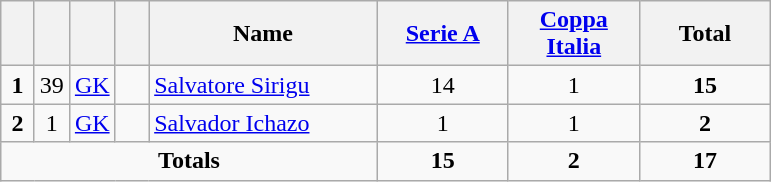<table class="wikitable" style="text-align:center">
<tr>
<th width=15></th>
<th width=15></th>
<th width=15></th>
<th width=15></th>
<th width=145>Name</th>
<th width=80><strong><a href='#'>Serie A</a></strong></th>
<th width=80><strong><a href='#'>Coppa Italia</a></strong></th>
<th width=80>Total</th>
</tr>
<tr>
<td><strong>1</strong></td>
<td>39</td>
<td><a href='#'>GK</a></td>
<td></td>
<td align=left><a href='#'>Salvatore Sirigu</a></td>
<td>14</td>
<td>1</td>
<td><strong>15</strong></td>
</tr>
<tr>
<td><strong>2</strong></td>
<td>1</td>
<td><a href='#'>GK</a></td>
<td></td>
<td align=left><a href='#'>Salvador Ichazo</a></td>
<td>1</td>
<td>1</td>
<td><strong>2</strong></td>
</tr>
<tr>
<td colspan=5><strong>Totals</strong></td>
<td><strong>15</strong></td>
<td><strong>2</strong></td>
<td><strong>17</strong></td>
</tr>
</table>
